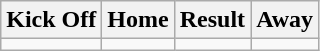<table class="wikitable" style="text-align: center">
<tr>
<th scope="col">Kick Off</th>
<th scope="col">Home</th>
<th scope="col">Result</th>
<th scope="col">Away</th>
</tr>
<tr>
<td></td>
<td></td>
<td></td>
<td></td>
</tr>
</table>
